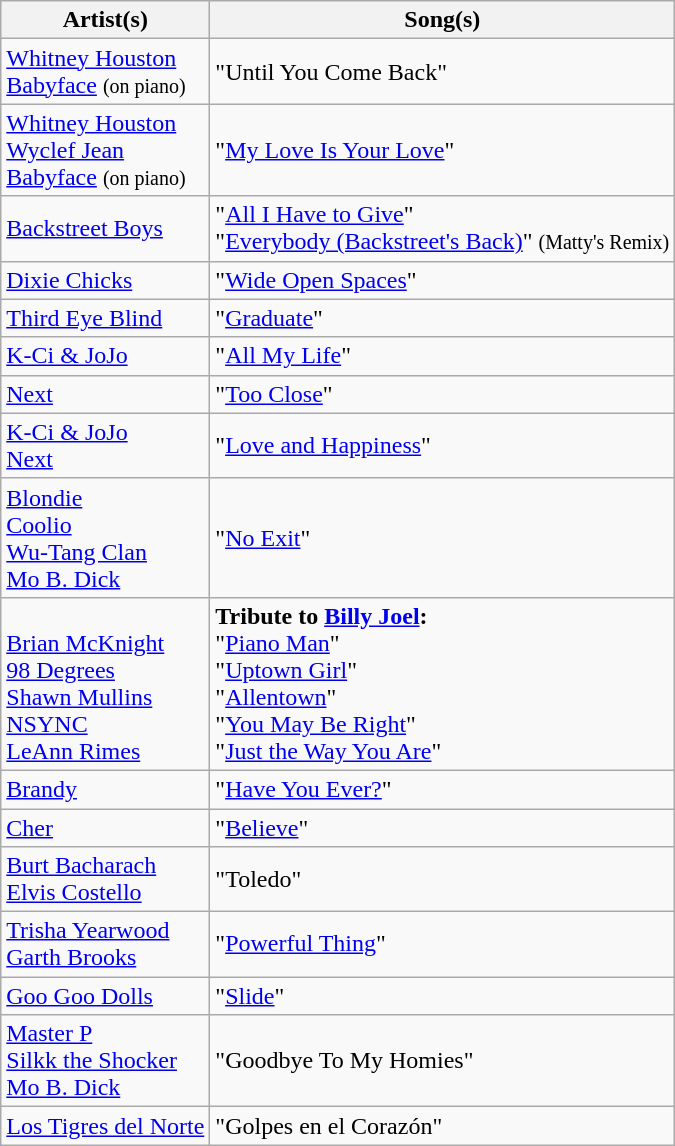<table class="wikitable">
<tr>
<th>Artist(s)</th>
<th>Song(s)</th>
</tr>
<tr>
<td><a href='#'>Whitney Houston</a><br><a href='#'>Babyface</a> <small>(on piano)</small></td>
<td>"Until You Come Back"</td>
</tr>
<tr>
<td><a href='#'>Whitney Houston</a><br><a href='#'>Wyclef Jean</a><br><a href='#'>Babyface</a> <small>(on piano)</small></td>
<td>"<a href='#'>My Love Is Your Love</a>"</td>
</tr>
<tr>
<td><a href='#'>Backstreet Boys</a></td>
<td>"<a href='#'>All I Have to Give</a>"<br>"<a href='#'>Everybody (Backstreet's Back)</a>" <small>(Matty's Remix)</small></td>
</tr>
<tr>
<td><a href='#'>Dixie Chicks</a></td>
<td>"<a href='#'>Wide Open Spaces</a>"</td>
</tr>
<tr>
<td><a href='#'>Third Eye Blind</a></td>
<td>"<a href='#'>Graduate</a>"</td>
</tr>
<tr>
<td><a href='#'>K-Ci & JoJo</a></td>
<td>"<a href='#'>All My Life</a>"</td>
</tr>
<tr>
<td><a href='#'>Next</a></td>
<td>"<a href='#'>Too Close</a>"</td>
</tr>
<tr>
<td><a href='#'>K-Ci & JoJo</a><br><a href='#'>Next</a></td>
<td>"<a href='#'>Love and Happiness</a>"</td>
</tr>
<tr>
<td><a href='#'>Blondie</a><br><a href='#'>Coolio</a><br><a href='#'>Wu-Tang Clan</a><br><a href='#'>Mo B. Dick</a></td>
<td>"<a href='#'>No Exit</a>"</td>
</tr>
<tr>
<td><br><a href='#'>Brian McKnight</a><br><a href='#'>98 Degrees</a><br><a href='#'>Shawn Mullins</a><br><a href='#'>NSYNC</a><br><a href='#'>LeAnn Rimes</a></td>
<td><strong>Tribute to <a href='#'>Billy Joel</a>:</strong><br>"<a href='#'>Piano Man</a>"<br>"<a href='#'>Uptown Girl</a>"<br>"<a href='#'>Allentown</a>"<br>"<a href='#'>You May Be Right</a>"<br>"<a href='#'>Just the Way You Are</a>"</td>
</tr>
<tr>
<td><a href='#'>Brandy</a></td>
<td>"<a href='#'>Have You Ever?</a>"</td>
</tr>
<tr>
<td><a href='#'>Cher</a></td>
<td>"<a href='#'>Believe</a>"</td>
</tr>
<tr>
<td><a href='#'>Burt Bacharach</a><br><a href='#'>Elvis Costello</a></td>
<td>"Toledo"</td>
</tr>
<tr>
<td><a href='#'>Trisha Yearwood</a><br><a href='#'>Garth Brooks</a></td>
<td>"<a href='#'>Powerful Thing</a>"</td>
</tr>
<tr>
<td><a href='#'>Goo Goo Dolls</a></td>
<td>"<a href='#'>Slide</a>"</td>
</tr>
<tr>
<td><a href='#'>Master P</a><br><a href='#'>Silkk the Shocker</a><br><a href='#'>Mo B. Dick</a></td>
<td>"Goodbye To My Homies"</td>
</tr>
<tr>
<td><a href='#'>Los Tigres del Norte</a></td>
<td>"Golpes en el Corazón"</td>
</tr>
</table>
